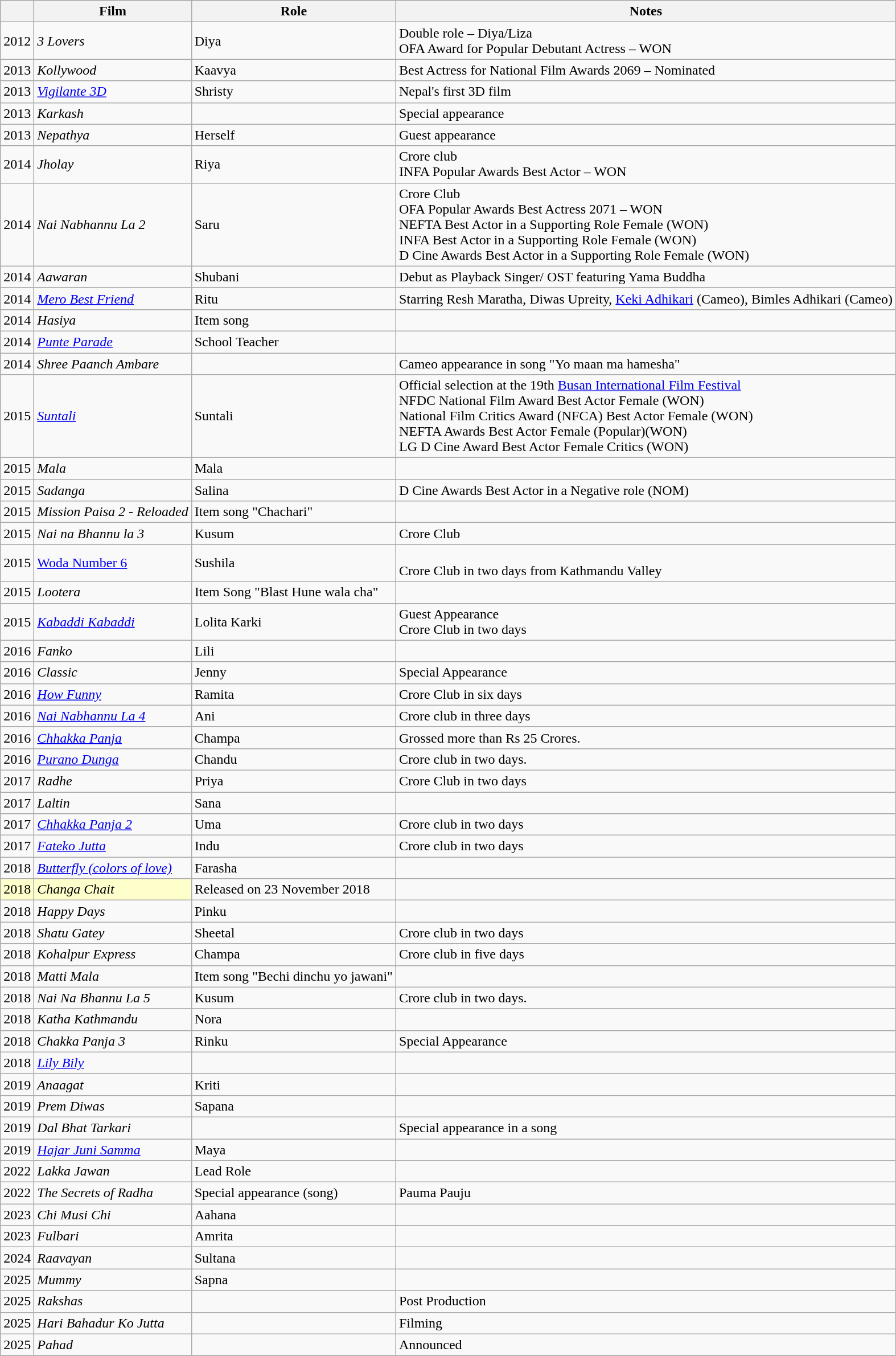<table class="wikitable sortable plainrowheaders">
<tr>
<th scope="col"></th>
<th scope="col">Film</th>
<th scope="col">Role</th>
<th scope="col" class="unsortable">Notes</th>
</tr>
<tr>
<td>2012</td>
<td><em>3 Lovers</em></td>
<td>Diya</td>
<td>Double role – Diya/Liza<br> OFA Award for Popular Debutant Actress – WON</td>
</tr>
<tr>
<td>2013</td>
<td><em>Kollywood</em></td>
<td>Kaavya</td>
<td>Best Actress for National Film Awards 2069 – Nominated</td>
</tr>
<tr>
<td>2013</td>
<td><em><a href='#'>Vigilante 3D</a></em></td>
<td>Shristy</td>
<td>Nepal's first 3D film</td>
</tr>
<tr>
<td>2013</td>
<td><em>Karkash</em></td>
<td></td>
<td>Special appearance</td>
</tr>
<tr>
<td>2013</td>
<td><em>Nepathya</em></td>
<td>Herself</td>
<td>Guest appearance</td>
</tr>
<tr>
<td>2014</td>
<td><em>Jholay</em></td>
<td>Riya</td>
<td>Crore club  <br> INFA Popular Awards Best Actor – WON</td>
</tr>
<tr>
<td>2014</td>
<td><em>Nai Nabhannu La 2</em></td>
<td>Saru</td>
<td>Crore Club  <br> OFA Popular Awards Best Actress 2071 – WON <br> NEFTA Best Actor in a Supporting Role Female (WON)  <br> INFA Best Actor in a Supporting Role Female (WON)  <br> D Cine Awards Best Actor in a Supporting Role Female (WON)</td>
</tr>
<tr>
<td>2014</td>
<td><em>Aawaran</em></td>
<td>Shubani</td>
<td>Debut as Playback Singer/ OST featuring Yama Buddha</td>
</tr>
<tr>
<td>2014</td>
<td><em><a href='#'>Mero Best Friend</a></em></td>
<td>Ritu</td>
<td>Starring Resh Maratha, Diwas Upreity, <a href='#'>Keki Adhikari</a> (Cameo), Bimles Adhikari (Cameo)</td>
</tr>
<tr>
<td>2014</td>
<td><em>Hasiya</em></td>
<td>Item song</td>
<td></td>
</tr>
<tr>
<td>2014</td>
<td><em><a href='#'>Punte Parade</a></em></td>
<td>School Teacher</td>
<td></td>
</tr>
<tr>
<td>2014</td>
<td><em>Shree Paanch Ambare</em></td>
<td></td>
<td>Cameo appearance in song "Yo maan ma hamesha"</td>
</tr>
<tr>
<td>2015</td>
<td><em><a href='#'>Suntali</a></em></td>
<td>Suntali</td>
<td>Official selection at the 19th <a href='#'>Busan International Film Festival</a><br> NFDC National Film Award Best Actor Female (WON)  <br> National Film Critics Award (NFCA) Best Actor Female (WON) <br> NEFTA Awards Best Actor Female (Popular)(WON)<br> LG D Cine Award Best Actor Female Critics (WON)</td>
</tr>
<tr>
<td>2015</td>
<td><em>Mala</em></td>
<td>Mala</td>
<td></td>
</tr>
<tr>
<td>2015</td>
<td><em>Sadanga</em></td>
<td>Salina</td>
<td>D Cine Awards Best Actor in a Negative role (NOM)</td>
</tr>
<tr>
<td>2015</td>
<td><em>Mission Paisa 2 - Reloaded</em></td>
<td>Item song "Chachari"</td>
<td></td>
</tr>
<tr>
<td>2015</td>
<td><em>Nai na Bhannu la 3</em></td>
<td>Kusum</td>
<td>Crore Club</td>
</tr>
<tr>
<td>2015</td>
<td><a href='#'>Woda Number 6</a></td>
<td>Sushila</td>
<td><br>Crore Club in two days from Kathmandu Valley</td>
</tr>
<tr>
<td>2015</td>
<td><em>Lootera</em></td>
<td>Item Song "Blast Hune wala cha"</td>
<td></td>
</tr>
<tr>
<td>2015</td>
<td><em><a href='#'>Kabaddi Kabaddi</a></em></td>
<td>Lolita Karki</td>
<td>Guest Appearance <br>Crore Club in two days</td>
</tr>
<tr>
<td>2016</td>
<td><em>Fanko</em></td>
<td>Lili</td>
<td></td>
</tr>
<tr>
<td>2016</td>
<td><em>Classic</em></td>
<td>Jenny</td>
<td>Special Appearance</td>
</tr>
<tr>
<td>2016</td>
<td><em><a href='#'>How Funny</a></em></td>
<td>Ramita</td>
<td>Crore Club in six days</td>
</tr>
<tr>
<td>2016</td>
<td><em><a href='#'>Nai Nabhannu La 4</a></em></td>
<td>Ani</td>
<td>Crore club in three days</td>
</tr>
<tr>
<td>2016</td>
<td><em><a href='#'>Chhakka Panja</a></em></td>
<td>Champa</td>
<td>Grossed more than Rs 25 Crores.</td>
</tr>
<tr>
<td>2016</td>
<td><em><a href='#'>Purano Dunga</a></em></td>
<td>Chandu</td>
<td>Crore club in two days.</td>
</tr>
<tr>
<td>2017</td>
<td><em>Radhe</em></td>
<td>Priya</td>
<td>Crore Club in two days</td>
</tr>
<tr>
<td>2017</td>
<td><em>Laltin</em></td>
<td>Sana</td>
<td></td>
</tr>
<tr>
<td>2017</td>
<td><em><a href='#'>Chhakka Panja 2</a></em></td>
<td>Uma</td>
<td>Crore club in two days</td>
</tr>
<tr>
<td>2017</td>
<td><em><a href='#'>Fateko Jutta</a></em></td>
<td>Indu</td>
<td>Crore club in two days</td>
</tr>
<tr>
<td>2018</td>
<td><em><a href='#'>Butterfly (colors of love)</a></em></td>
<td>Farasha</td>
<td></td>
</tr>
<tr>
<td ! scope="row" style="background:#FFFFCC;">2018</td>
<td ! scope="row" style="background:#FFFFCC;"><em>Changa Chait</em></td>
<td>Released on 23 November 2018</td>
</tr>
<tr>
<td>2018</td>
<td><em>Happy Days</em></td>
<td>Pinku</td>
<td></td>
</tr>
<tr>
<td>2018</td>
<td><em>Shatu Gatey</em></td>
<td>Sheetal</td>
<td>Crore club in two days</td>
</tr>
<tr>
<td>2018</td>
<td><em>Kohalpur Express</em></td>
<td>Champa</td>
<td>Crore club in five days</td>
</tr>
<tr>
<td>2018</td>
<td><em>Matti Mala</em></td>
<td>Item song "Bechi dinchu yo jawani"</td>
<td></td>
</tr>
<tr>
<td>2018</td>
<td><em>Nai Na Bhannu La 5</em></td>
<td>Kusum</td>
<td>Crore club in two days.</td>
</tr>
<tr>
<td>2018</td>
<td><em>Katha Kathmandu</em></td>
<td>Nora</td>
<td></td>
</tr>
<tr>
<td>2018</td>
<td><em>Chakka Panja 3</em></td>
<td>Rinku</td>
<td>Special Appearance</td>
</tr>
<tr>
<td>2018</td>
<td><em><a href='#'>Lily Bily</a></em></td>
<td></td>
<td></td>
</tr>
<tr>
<td>2019</td>
<td><em>Anaagat</em></td>
<td>Kriti</td>
<td></td>
</tr>
<tr>
<td>2019</td>
<td><em>Prem Diwas</em></td>
<td>Sapana</td>
<td></td>
</tr>
<tr>
<td>2019</td>
<td><em>Dal Bhat Tarkari</em></td>
<td></td>
<td>Special appearance in a song</td>
</tr>
<tr>
<td>2019</td>
<td><em><a href='#'>Hajar Juni Samma</a></em></td>
<td>Maya</td>
<td></td>
</tr>
<tr>
<td>2022</td>
<td><em>Lakka Jawan</em></td>
<td>Lead Role</td>
<td></td>
</tr>
<tr>
<td>2022</td>
<td><em>The Secrets of Radha</em></td>
<td>Special appearance (song)</td>
<td>Pauma Pauju</td>
</tr>
<tr>
<td>2023</td>
<td><em>Chi Musi Chi</em></td>
<td>Aahana</td>
<td></td>
</tr>
<tr>
<td>2023</td>
<td><em>Fulbari</em></td>
<td>Amrita</td>
<td></td>
</tr>
<tr>
<td>2024</td>
<td><em>Raavayan</em></td>
<td>Sultana</td>
<td></td>
</tr>
<tr>
<td>2025</td>
<td><em>Mummy</em></td>
<td>Sapna</td>
<td></td>
</tr>
<tr>
<td>2025</td>
<td><em>Rakshas</em></td>
<td></td>
<td>Post Production</td>
</tr>
<tr>
<td>2025</td>
<td><em>Hari Bahadur Ko Jutta</em></td>
<td></td>
<td>Filming</td>
</tr>
<tr>
<td>2025</td>
<td><em>Pahad</em></td>
<td></td>
<td>Announced</td>
</tr>
<tr>
</tr>
</table>
